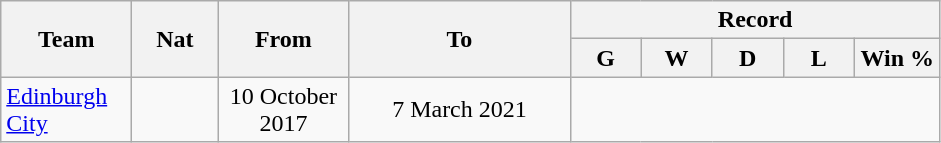<table class=wikitable style=text-align:center>
<tr>
<th rowspan=2! width=80>Team</th>
<th rowspan=2! width=50>Nat</th>
<th rowspan=2! width=80>From</th>
<th rowspan=2! width=140>To</th>
<th colspan=5>Record</th>
</tr>
<tr>
<th width="40">G</th>
<th width="40">W</th>
<th width="40">D</th>
<th width="40">L</th>
<th width="50">Win %</th>
</tr>
<tr>
<td align="left"><a href='#'>Edinburgh City</a></td>
<td align="center"></td>
<td align="center">10 October 2017</td>
<td align="center">7 March 2021<br></td>
</tr>
</table>
